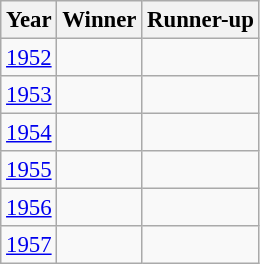<table class="wikitable floatright" style="font-size:95%">
<tr>
<th>Year</th>
<th>Winner</th>
<th>Runner-up</th>
</tr>
<tr>
<td><a href='#'>1952</a></td>
<td></td>
<td></td>
</tr>
<tr>
<td><a href='#'>1953</a></td>
<td></td>
<td></td>
</tr>
<tr>
<td><a href='#'>1954</a></td>
<td></td>
<td></td>
</tr>
<tr>
<td><a href='#'>1955</a></td>
<td></td>
<td></td>
</tr>
<tr>
<td><a href='#'>1956</a></td>
<td></td>
<td></td>
</tr>
<tr>
<td><a href='#'>1957</a></td>
<td></td>
<td></td>
</tr>
</table>
